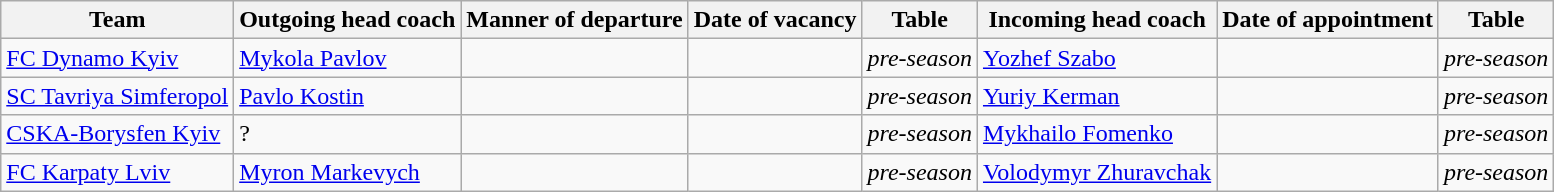<table class="wikitable sortable">
<tr>
<th>Team</th>
<th>Outgoing head coach</th>
<th>Manner of departure</th>
<th>Date of vacancy</th>
<th>Table</th>
<th>Incoming head coach</th>
<th>Date of appointment</th>
<th>Table</th>
</tr>
<tr>
<td><a href='#'>FC Dynamo Kyiv</a></td>
<td> <a href='#'>Mykola Pavlov</a></td>
<td></td>
<td></td>
<td><em>pre-season</em></td>
<td> <a href='#'>Yozhef Szabo</a></td>
<td></td>
<td><em>pre-season</em></td>
</tr>
<tr>
<td><a href='#'>SC Tavriya Simferopol</a></td>
<td> <a href='#'>Pavlo Kostin</a></td>
<td></td>
<td></td>
<td><em>pre-season</em></td>
<td> <a href='#'>Yuriy Kerman</a></td>
<td></td>
<td><em>pre-season</em></td>
</tr>
<tr>
<td><a href='#'>CSKA-Borysfen Kyiv</a></td>
<td> ?</td>
<td></td>
<td></td>
<td><em>pre-season</em></td>
<td> <a href='#'>Mykhailo Fomenko</a></td>
<td></td>
<td><em>pre-season</em></td>
</tr>
<tr>
<td><a href='#'>FC Karpaty Lviv</a></td>
<td> <a href='#'>Myron Markevych</a></td>
<td></td>
<td></td>
<td><em>pre-season</em></td>
<td> <a href='#'>Volodymyr Zhuravchak</a></td>
<td></td>
<td><em>pre-season</em></td>
</tr>
</table>
